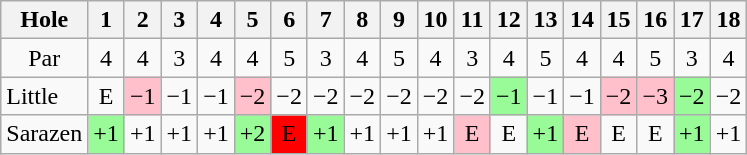<table class="wikitable" style="text-align:center">
<tr>
<th>Hole</th>
<th> 1 </th>
<th> 2 </th>
<th> 3 </th>
<th> 4 </th>
<th> 5 </th>
<th> 6 </th>
<th> 7 </th>
<th> 8 </th>
<th> 9 </th>
<th>10</th>
<th>11</th>
<th>12</th>
<th>13</th>
<th>14</th>
<th>15</th>
<th>16</th>
<th>17</th>
<th>18</th>
</tr>
<tr>
<td>Par</td>
<td>4</td>
<td>4</td>
<td>3</td>
<td>4</td>
<td>4</td>
<td>5</td>
<td>3</td>
<td>4</td>
<td>5</td>
<td>4</td>
<td>3</td>
<td>4</td>
<td>5</td>
<td>4</td>
<td>4</td>
<td>5</td>
<td>3</td>
<td>4</td>
</tr>
<tr>
<td align=left> Little</td>
<td>E</td>
<td style="background: Pink;">−1</td>
<td>−1</td>
<td>−1</td>
<td style="background: Pink;">−2</td>
<td>−2</td>
<td>−2</td>
<td>−2</td>
<td>−2</td>
<td>−2</td>
<td>−2</td>
<td style="background: PaleGreen;">−1</td>
<td>−1</td>
<td>−1</td>
<td style="background: Pink;">−2</td>
<td style="background: Pink;">−3</td>
<td style="background: PaleGreen;">−2</td>
<td>−2</td>
</tr>
<tr>
<td align=left> Sarazen</td>
<td style="background: PaleGreen;">+1</td>
<td>+1</td>
<td>+1</td>
<td>+1</td>
<td style="background: PaleGreen;">+2</td>
<td style="background: Red;">E</td>
<td style="background: PaleGreen;">+1</td>
<td>+1</td>
<td>+1</td>
<td>+1</td>
<td style="background: Pink;">E</td>
<td>E</td>
<td style="background: PaleGreen;">+1</td>
<td style="background: Pink;">E</td>
<td>E</td>
<td>E</td>
<td style="background: PaleGreen;">+1</td>
<td>+1</td>
</tr>
</table>
